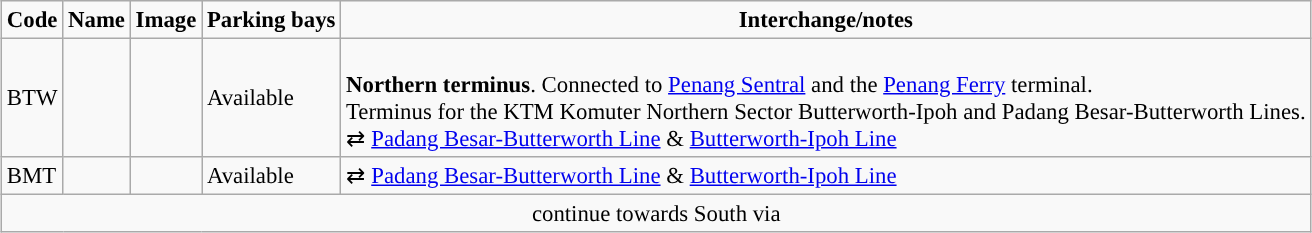<table class="wikitable sortable" style="margin-left:1em; margin-bottom:1em; color:black; font-size:95%;">
<tr align="center" style="color:black">
<td><strong>Code</strong></td>
<td><strong>Name</strong></td>
<td><strong>Image</strong></td>
<td><strong>Parking bays</strong></td>
<td><strong>Interchange/notes</strong></td>
</tr>
<tr>
<td>BTW</td>
<td><strong></strong></td>
<td></td>
<td>Available</td>
<td><br><strong>Northern terminus</strong>. Connected to <a href='#'>Penang Sentral</a> and the <a href='#'>Penang Ferry</a> terminal.<br>Terminus for the KTM Komuter Northern Sector Butterworth-Ipoh and Padang Besar-Butterworth Lines.<br>⇄ <a href='#'>Padang Besar-Butterworth Line</a> & <a href='#'>Butterworth-Ipoh Line</a></td>
</tr>
<tr>
<td>BMT</td>
<td></td>
<td></td>
<td>Available</td>
<td>⇄ <a href='#'>Padang Besar-Butterworth Line</a> & <a href='#'>Butterworth-Ipoh Line</a></td>
</tr>
<tr>
<td colspan="5" style="text-align:center;">continue towards South via </td>
</tr>
</table>
